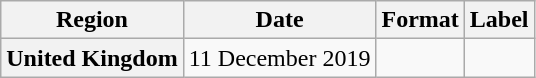<table class="wikitable plainrowheaders">
<tr>
<th scope="col">Region</th>
<th scope="col">Date</th>
<th scope="col">Format</th>
<th scope="col">Label</th>
</tr>
<tr>
<th scope="row">United Kingdom</th>
<td>11 December 2019</td>
<td></td>
<td></td>
</tr>
</table>
